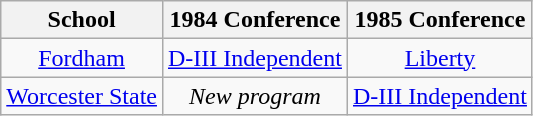<table class="wikitable sortable">
<tr>
<th>School</th>
<th>1984 Conference</th>
<th>1985 Conference</th>
</tr>
<tr style="text-align:center;">
<td><a href='#'>Fordham</a></td>
<td><a href='#'>D-III Independent</a></td>
<td><a href='#'>Liberty</a></td>
</tr>
<tr style="text-align:center;">
<td><a href='#'>Worcester State</a></td>
<td><em>New program</em></td>
<td><a href='#'>D-III Independent</a></td>
</tr>
</table>
